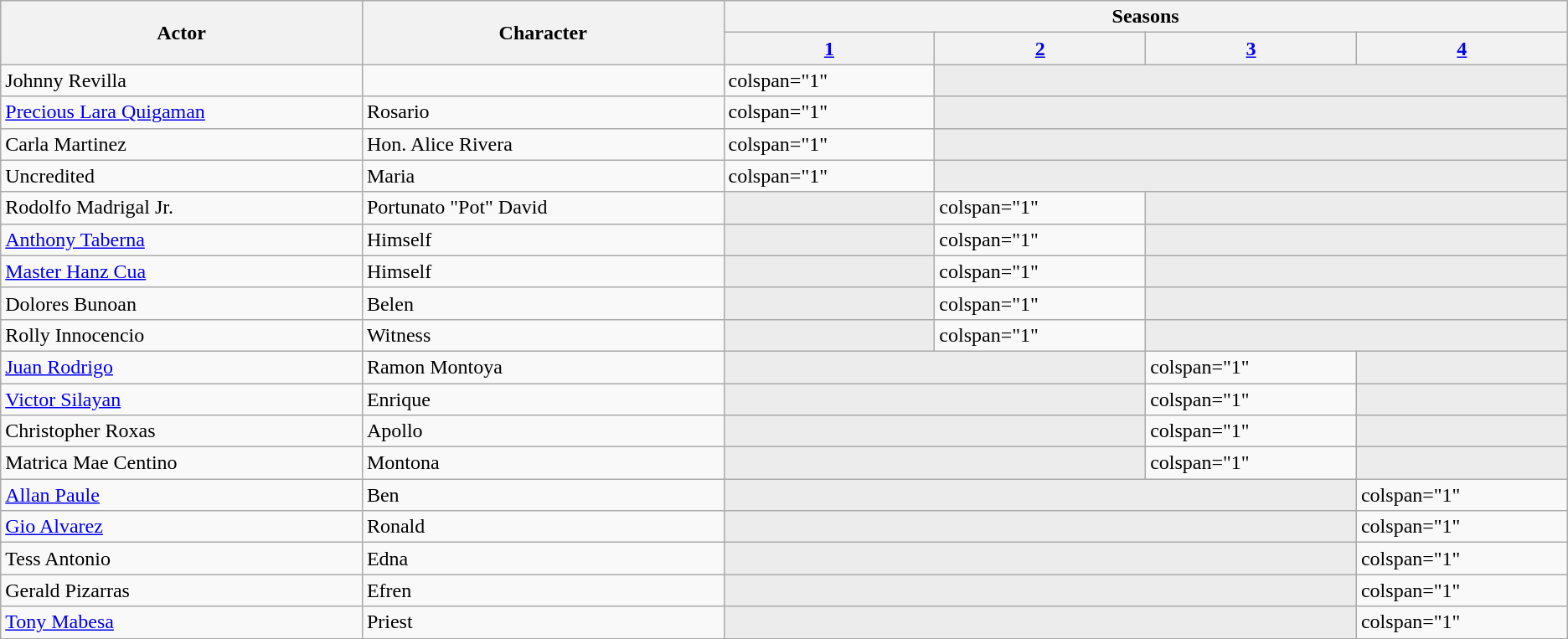<table class="wikitable">
<tr>
<th style="width:10%;" rowspan="2">Actor</th>
<th style="width:10%;" rowspan="2">Character</th>
<th colspan="12">Seasons</th>
</tr>
<tr>
<th style="width:5%;"><a href='#'>1</a></th>
<th style="width:5%;"><a href='#'>2</a></th>
<th style="width:5%;"><a href='#'>3</a></th>
<th style="width:5%;"><a href='#'>4</a></th>
</tr>
<tr>
<td>Johnny Revilla</td>
<td></td>
<td>colspan="1" </td>
<td colspan="3" style="background: #ececec; color: grey; vertical-align: middle; text-align: center; " class="table-na"></td>
</tr>
<tr>
<td><a href='#'>Precious Lara Quigaman</a></td>
<td>Rosario</td>
<td>colspan="1" </td>
<td colspan="3" style="background: #ececec; color: grey; vertical-align: middle; text-align: center; " class="table-na"></td>
</tr>
<tr>
<td>Carla Martinez</td>
<td>Hon. Alice Rivera</td>
<td>colspan="1" </td>
<td colspan="3" style="background: #ececec; color: grey; vertical-align: middle; text-align: center; " class="table-na"></td>
</tr>
<tr>
<td>Uncredited</td>
<td>Maria</td>
<td>colspan="1" </td>
<td colspan="3" style="background: #ececec; color: grey; vertical-align: middle; text-align: center; " class="table-na"></td>
</tr>
<tr>
<td>Rodolfo Madrigal Jr.</td>
<td>Portunato "Pot" David</td>
<td colspan="1" style="background: #ececec; color: grey; vertical-align: middle; text-align: center; " class="table-na"></td>
<td>colspan="1" </td>
<td colspan="2" style="background: #ececec; color: grey; vertical-align: middle; text-align: center; " class="table-na"></td>
</tr>
<tr>
<td><a href='#'>Anthony Taberna</a></td>
<td>Himself</td>
<td colspan="1" style="background: #ececec; color: grey; vertical-align: middle; text-align: center; " class="table-na"></td>
<td>colspan="1" </td>
<td colspan="2" style="background: #ececec; color: grey; vertical-align: middle; text-align: center; " class="table-na"></td>
</tr>
<tr>
<td><a href='#'>Master Hanz Cua</a></td>
<td>Himself</td>
<td colspan="1" style="background: #ececec; color: grey; vertical-align: middle; text-align: center; " class="table-na"></td>
<td>colspan="1" </td>
<td colspan="2" style="background: #ececec; color: grey; vertical-align: middle; text-align: center; " class="table-na"></td>
</tr>
<tr>
<td>Dolores Bunoan</td>
<td>Belen</td>
<td colspan="1" style="background: #ececec; color: grey; vertical-align: middle; text-align: center; " class="table-na"></td>
<td>colspan="1" </td>
<td colspan="2" style="background: #ececec; color: grey; vertical-align: middle; text-align: center; " class="table-na"></td>
</tr>
<tr>
<td>Rolly Innocencio</td>
<td>Witness</td>
<td colspan="1" style="background: #ececec; color: grey; vertical-align: middle; text-align: center; " class="table-na"></td>
<td>colspan="1" </td>
<td colspan="2" style="background: #ececec; color: grey; vertical-align: middle; text-align: center; " class="table-na"></td>
</tr>
<tr>
<td><a href='#'>Juan Rodrigo</a></td>
<td>Ramon Montoya</td>
<td colspan="2" style="background: #ececec; color: grey; vertical-align: middle; text-align: center; " class="table-na"></td>
<td>colspan="1" </td>
<td colspan="1" style="background: #ececec; color: grey; vertical-align: middle; text-align: center; " class="table-na"></td>
</tr>
<tr>
<td><a href='#'>Victor Silayan</a></td>
<td>Enrique</td>
<td colspan="2" style="background: #ececec; color: grey; vertical-align: middle; text-align: center; " class="table-na"></td>
<td>colspan="1" </td>
<td colspan="1" style="background: #ececec; color: grey; vertical-align: middle; text-align: center; " class="table-na"></td>
</tr>
<tr>
<td>Christopher Roxas</td>
<td>Apollo</td>
<td colspan="2" style="background: #ececec; color: grey; vertical-align: middle; text-align: center; " class="table-na"></td>
<td>colspan="1" </td>
<td colspan="1" style="background: #ececec; color: grey; vertical-align: middle; text-align: center; " class="table-na"></td>
</tr>
<tr>
<td>Matrica Mae Centino</td>
<td>Montona</td>
<td colspan="2" style="background: #ececec; color: grey; vertical-align: middle; text-align: center; " class="table-na"></td>
<td>colspan="1" </td>
<td colspan="1" style="background: #ececec; color: grey; vertical-align: middle; text-align: center; " class="table-na"></td>
</tr>
<tr>
<td><a href='#'>Allan Paule</a></td>
<td>Ben</td>
<td colspan="3" style="background: #ececec; color: grey; vertical-align: middle; text-align: center; " class="table-na"></td>
<td>colspan="1" </td>
</tr>
<tr>
<td><a href='#'>Gio Alvarez</a></td>
<td>Ronald</td>
<td colspan="3" style="background: #ececec; color: grey; vertical-align: middle; text-align: center; " class="table-na"></td>
<td>colspan="1" </td>
</tr>
<tr>
<td>Tess Antonio</td>
<td>Edna</td>
<td colspan="3" style="background: #ececec; color: grey; vertical-align: middle; text-align: center; " class="table-na"></td>
<td>colspan="1" </td>
</tr>
<tr>
<td>Gerald Pizarras</td>
<td>Efren</td>
<td colspan="3" style="background: #ececec; color: grey; vertical-align: middle; text-align: center; " class="table-na"></td>
<td>colspan="1" </td>
</tr>
<tr>
<td><a href='#'>Tony Mabesa</a></td>
<td>Priest</td>
<td colspan="3" style="background: #ececec; color: grey; vertical-align: middle; text-align: center; " class="table-na"></td>
<td>colspan="1" </td>
</tr>
<tr>
</tr>
</table>
